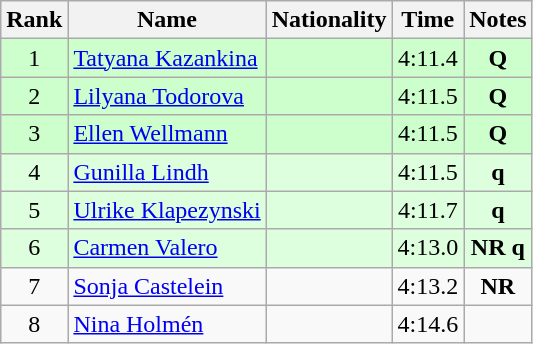<table class="wikitable sortable" style="text-align:center">
<tr>
<th>Rank</th>
<th>Name</th>
<th>Nationality</th>
<th>Time</th>
<th>Notes</th>
</tr>
<tr bgcolor=ccffcc>
<td>1</td>
<td align=left><a href='#'>Tatyana Kazankina</a></td>
<td align=left></td>
<td>4:11.4</td>
<td><strong>Q</strong></td>
</tr>
<tr bgcolor=ccffcc>
<td>2</td>
<td align=left><a href='#'>Lilyana Todorova</a></td>
<td align=left></td>
<td>4:11.5</td>
<td><strong>Q</strong></td>
</tr>
<tr bgcolor=ccffcc>
<td>3</td>
<td align=left><a href='#'>Ellen Wellmann</a></td>
<td align=left></td>
<td>4:11.5</td>
<td><strong>Q</strong></td>
</tr>
<tr bgcolor=ddffdd>
<td>4</td>
<td align=left><a href='#'>Gunilla Lindh</a></td>
<td align=left></td>
<td>4:11.5</td>
<td><strong>q</strong></td>
</tr>
<tr bgcolor=ddffdd>
<td>5</td>
<td align=left><a href='#'>Ulrike Klapezynski</a></td>
<td align=left></td>
<td>4:11.7</td>
<td><strong>q</strong></td>
</tr>
<tr bgcolor=ddffdd>
<td>6</td>
<td align=left><a href='#'>Carmen Valero</a></td>
<td align=left></td>
<td>4:13.0</td>
<td><strong>NR q</strong></td>
</tr>
<tr>
<td>7</td>
<td align=left><a href='#'>Sonja Castelein</a></td>
<td align=left></td>
<td>4:13.2</td>
<td><strong>NR</strong></td>
</tr>
<tr>
<td>8</td>
<td align=left><a href='#'>Nina Holmén</a></td>
<td align=left></td>
<td>4:14.6</td>
<td></td>
</tr>
</table>
